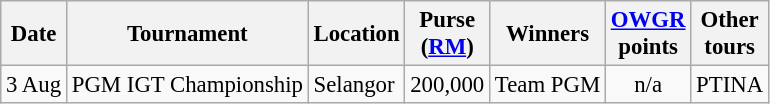<table class="wikitable" style="font-size:95%">
<tr>
<th>Date</th>
<th>Tournament</th>
<th>Location</th>
<th>Purse<br>(<a href='#'>RM</a>)</th>
<th>Winners</th>
<th><a href='#'>OWGR</a><br>points</th>
<th>Other<br>tours</th>
</tr>
<tr>
<td>3 Aug</td>
<td>PGM IGT Championship</td>
<td>Selangor</td>
<td align=right>200,000</td>
<td>Team PGM</td>
<td align=center>n/a</td>
<td>PTINA</td>
</tr>
</table>
